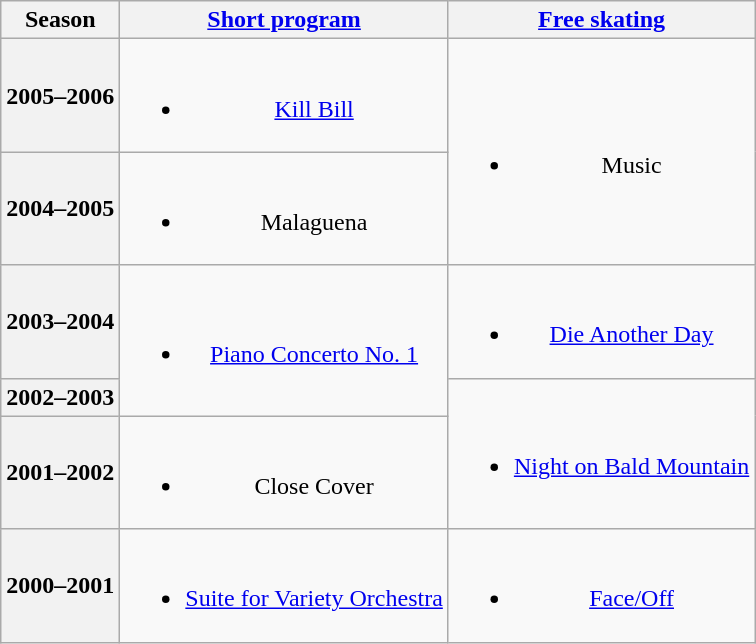<table class=wikitable style=text-align:center>
<tr>
<th>Season</th>
<th><a href='#'>Short program</a></th>
<th><a href='#'>Free skating</a></th>
</tr>
<tr>
<th>2005–2006 <br> </th>
<td><br><ul><li><a href='#'>Kill Bill</a> <br></li></ul></td>
<td rowspan=2><br><ul><li>Music <br></li></ul></td>
</tr>
<tr>
<th>2004–2005 <br> </th>
<td><br><ul><li>Malaguena <br></li></ul></td>
</tr>
<tr>
<th>2003–2004 <br> </th>
<td rowspan=2><br><ul><li><a href='#'>Piano Concerto No. 1</a> <br></li></ul></td>
<td><br><ul><li><a href='#'>Die Another Day</a> <br></li></ul></td>
</tr>
<tr>
<th>2002–2003 <br> </th>
<td rowspan=2><br><ul><li><a href='#'>Night on Bald Mountain</a> <br></li></ul></td>
</tr>
<tr>
<th>2001–2002 <br> </th>
<td><br><ul><li>Close Cover <br></li></ul></td>
</tr>
<tr>
<th>2000–2001 <br> </th>
<td><br><ul><li><a href='#'>Suite for Variety Orchestra</a> <br></li></ul></td>
<td><br><ul><li><a href='#'>Face/Off</a> <br></li></ul></td>
</tr>
</table>
